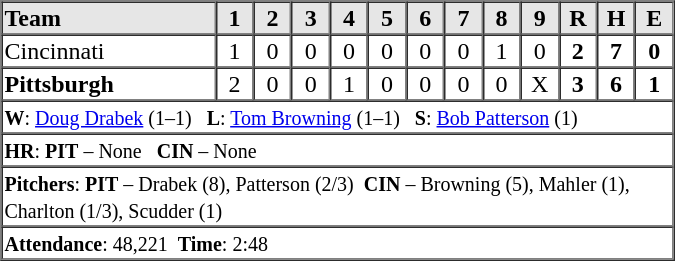<table border="1" cellspacing="0"  style="width:450px; margin-left:3em;">
<tr style="text-align:center; background:#e6e6e6;">
<th style="text-align:left; width:28%;">Team</th>
<th width=5%>1</th>
<th width=5%>2</th>
<th width=5%>3</th>
<th width=5%>4</th>
<th width=5%>5</th>
<th width=5%>6</th>
<th width=5%>7</th>
<th width=5%>8</th>
<th width=5%>9</th>
<th width=5%>R</th>
<th width=5%>H</th>
<th width=5%>E</th>
</tr>
<tr style="text-align:center;">
<td align=left>Cincinnati</td>
<td>1</td>
<td>0</td>
<td>0</td>
<td>0</td>
<td>0</td>
<td>0</td>
<td>0</td>
<td>1</td>
<td>0</td>
<td><strong>2</strong></td>
<td><strong>7</strong></td>
<td><strong>0</strong></td>
</tr>
<tr style="text-align:center;">
<td align=left><strong>Pittsburgh</strong></td>
<td>2</td>
<td>0</td>
<td>0</td>
<td>1</td>
<td>0</td>
<td>0</td>
<td>0</td>
<td>0</td>
<td>X</td>
<td><strong>3</strong></td>
<td><strong>6</strong></td>
<td><strong>1</strong></td>
</tr>
<tr style="text-align:left;">
<td colspan=13><small><strong>W</strong>: <a href='#'>Doug Drabek</a> (1–1)   <strong>L</strong>: <a href='#'>Tom Browning</a> (1–1)   <strong>S</strong>: <a href='#'>Bob Patterson</a> (1)</small></td>
</tr>
<tr style="text-align:left;">
<td colspan=13><small><strong>HR</strong>: <strong>PIT</strong> – None   <strong>CIN</strong> – None</small></td>
</tr>
<tr style="text-align:left;">
<td colspan=13><small><strong>Pitchers</strong>: <strong>PIT</strong> – Drabek (8), Patterson (2/3)  <strong>CIN</strong> – Browning (5), Mahler (1), Charlton (1/3), Scudder (1)</small></td>
</tr>
<tr style="text-align:left;">
<td colspan=13><small><strong>Attendance</strong>: 48,221  <strong>Time</strong>: 2:48</small></td>
</tr>
</table>
